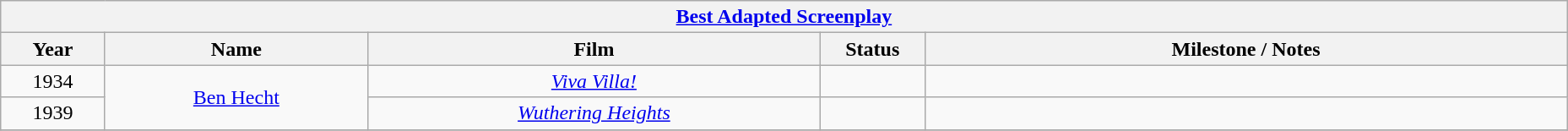<table class="wikitable" style="text-align: center">
<tr>
<th colspan=6 style="text-align:center;"><a href='#'>Best Adapted Screenplay</a></th>
</tr>
<tr>
<th style="width:075px;">Year</th>
<th style="width:200px;">Name</th>
<th style="width:350px;">Film</th>
<th style="width:075px;">Status</th>
<th style="width:500px;">Milestone / Notes</th>
</tr>
<tr>
<td>1934</td>
<td rowspan=2><a href='#'>Ben Hecht</a></td>
<td><em><a href='#'>Viva Villa!</a></em></td>
<td></td>
<td></td>
</tr>
<tr>
<td>1939</td>
<td><em><a href='#'>Wuthering Heights</a></em></td>
<td></td>
<td></td>
</tr>
<tr>
</tr>
</table>
